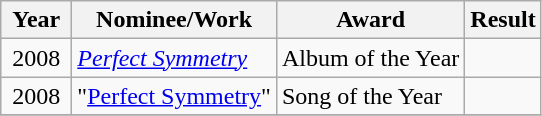<table class="wikitable">
<tr>
<th width="40">Year</th>
<th>Nominee/Work</th>
<th>Award</th>
<th>Result</th>
</tr>
<tr>
<td style="text-align:center;">2008</td>
<td><em><a href='#'>Perfect Symmetry</a></em></td>
<td>Album of the Year</td>
<td></td>
</tr>
<tr>
<td style="text-align:center;">2008</td>
<td>"<a href='#'>Perfect Symmetry</a>"</td>
<td>Song of the Year</td>
<td></td>
</tr>
<tr>
</tr>
</table>
